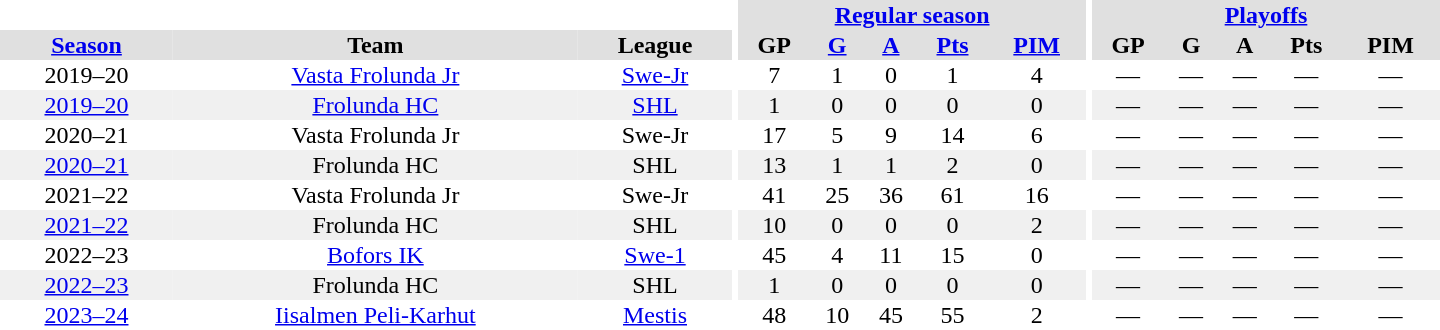<table border="0" cellpadding="1" cellspacing="0" style="text-align:center; width:60em">
<tr bgcolor="#e0e0e0">
<th colspan="3" bgcolor="#ffffff"></th>
<th rowspan="100" bgcolor="#ffffff"></th>
<th colspan="5"><a href='#'>Regular season</a></th>
<th rowspan="100" bgcolor="#ffffff"></th>
<th colspan="5"><a href='#'>Playoffs</a></th>
</tr>
<tr bgcolor="#e0e0e0">
<th><a href='#'>Season</a></th>
<th>Team</th>
<th>League</th>
<th>GP</th>
<th><a href='#'>G</a></th>
<th><a href='#'>A</a></th>
<th><a href='#'>Pts</a></th>
<th><a href='#'>PIM</a></th>
<th>GP</th>
<th>G</th>
<th>A</th>
<th>Pts</th>
<th>PIM</th>
</tr>
<tr>
<td>2019–20</td>
<td><a href='#'>Vasta Frolunda Jr</a></td>
<td><a href='#'>Swe-Jr</a></td>
<td>7</td>
<td>1</td>
<td>0</td>
<td>1</td>
<td>4</td>
<td>—</td>
<td>—</td>
<td>—</td>
<td>—</td>
<td>—</td>
</tr>
<tr bgcolor="#f0f0f0">
<td><a href='#'>2019–20</a></td>
<td><a href='#'>Frolunda HC</a></td>
<td><a href='#'>SHL</a></td>
<td>1</td>
<td>0</td>
<td>0</td>
<td>0</td>
<td>0</td>
<td>—</td>
<td>—</td>
<td>—</td>
<td>—</td>
<td>—</td>
</tr>
<tr>
<td>2020–21</td>
<td>Vasta Frolunda Jr</td>
<td>Swe-Jr</td>
<td>17</td>
<td>5</td>
<td>9</td>
<td>14</td>
<td>6</td>
<td>—</td>
<td>—</td>
<td>—</td>
<td>—</td>
<td>—</td>
</tr>
<tr bgcolor="#f0f0f0">
<td><a href='#'>2020–21</a></td>
<td>Frolunda HC</td>
<td>SHL</td>
<td>13</td>
<td>1</td>
<td>1</td>
<td>2</td>
<td>0</td>
<td>—</td>
<td>—</td>
<td>—</td>
<td>—</td>
<td>—</td>
</tr>
<tr>
<td>2021–22</td>
<td>Vasta Frolunda Jr</td>
<td>Swe-Jr</td>
<td>41</td>
<td>25</td>
<td>36</td>
<td>61</td>
<td>16</td>
<td>—</td>
<td>—</td>
<td>—</td>
<td>—</td>
<td>—</td>
</tr>
<tr bgcolor="#f0f0f0">
<td><a href='#'>2021–22</a></td>
<td>Frolunda HC</td>
<td>SHL</td>
<td>10</td>
<td>0</td>
<td>0</td>
<td>0</td>
<td>2</td>
<td>—</td>
<td>—</td>
<td>—</td>
<td>—</td>
<td>—</td>
</tr>
<tr>
<td>2022–23</td>
<td><a href='#'>Bofors IK</a></td>
<td><a href='#'>Swe-1</a></td>
<td>45</td>
<td>4</td>
<td>11</td>
<td>15</td>
<td>0</td>
<td>—</td>
<td>—</td>
<td>—</td>
<td>—</td>
<td>—</td>
</tr>
<tr bgcolor="#f0f0f0">
<td><a href='#'>2022–23</a></td>
<td>Frolunda HC</td>
<td>SHL</td>
<td>1</td>
<td>0</td>
<td>0</td>
<td>0</td>
<td>0</td>
<td>—</td>
<td>—</td>
<td>—</td>
<td>—</td>
<td>—</td>
</tr>
<tr>
<td><a href='#'>2023–24</a></td>
<td><a href='#'>Iisalmen Peli-Karhut</a></td>
<td><a href='#'>Mestis</a></td>
<td>48</td>
<td>10</td>
<td>45</td>
<td>55</td>
<td>2</td>
<td>—</td>
<td>—</td>
<td>—</td>
<td>—</td>
<td>—</td>
</tr>
</table>
